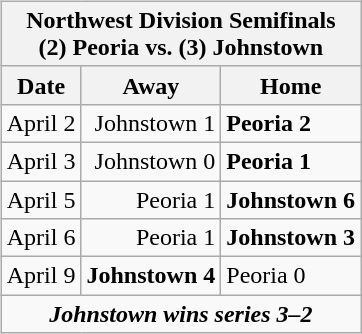<table cellspacing="10">
<tr>
<td valign="top"><br><table class="wikitable">
<tr>
<th bgcolor="#DDDDDD" colspan="4">Northwest Division Semifinals<br>(2) Peoria vs. (3) Johnstown</th>
</tr>
<tr>
<th>Date</th>
<th>Away</th>
<th>Home</th>
</tr>
<tr>
<td>April 2</td>
<td align="right">Johnstown 1</td>
<td><strong>Peoria 2</strong></td>
</tr>
<tr>
<td>April 3</td>
<td align="right">Johnstown 0</td>
<td><strong>Peoria 1</strong></td>
</tr>
<tr>
<td>April 5</td>
<td align="right">Peoria 1</td>
<td><strong>Johnstown 6</strong></td>
</tr>
<tr>
<td>April 6</td>
<td align="right">Peoria 1</td>
<td><strong>Johnstown 3</strong></td>
</tr>
<tr>
<td>April 9</td>
<td align="right"><strong>Johnstown 4</strong></td>
<td>Peoria 0</td>
</tr>
<tr align="center">
<td colspan="4"><strong><em>Johnstown wins series 3–2</em></strong></td>
</tr>
</table>
</td>
</tr>
</table>
